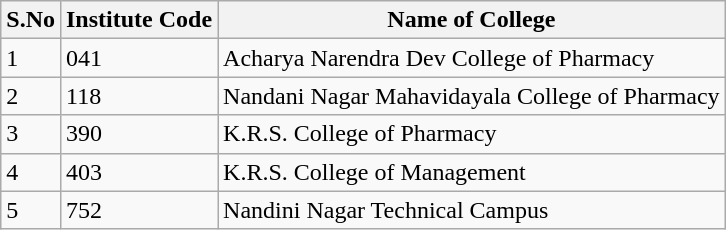<table class="wikitable sortable">
<tr>
<th>S.No</th>
<th>Institute Code</th>
<th>Name of College</th>
</tr>
<tr>
<td>1</td>
<td>041</td>
<td>Acharya Narendra Dev College of Pharmacy</td>
</tr>
<tr>
<td>2</td>
<td>118</td>
<td>Nandani Nagar Mahavidayala College of Pharmacy</td>
</tr>
<tr>
<td>3</td>
<td>390</td>
<td>K.R.S. College of Pharmacy</td>
</tr>
<tr>
<td>4</td>
<td>403</td>
<td>K.R.S. College of Management</td>
</tr>
<tr>
<td>5</td>
<td>752</td>
<td>Nandini Nagar Technical Campus</td>
</tr>
</table>
